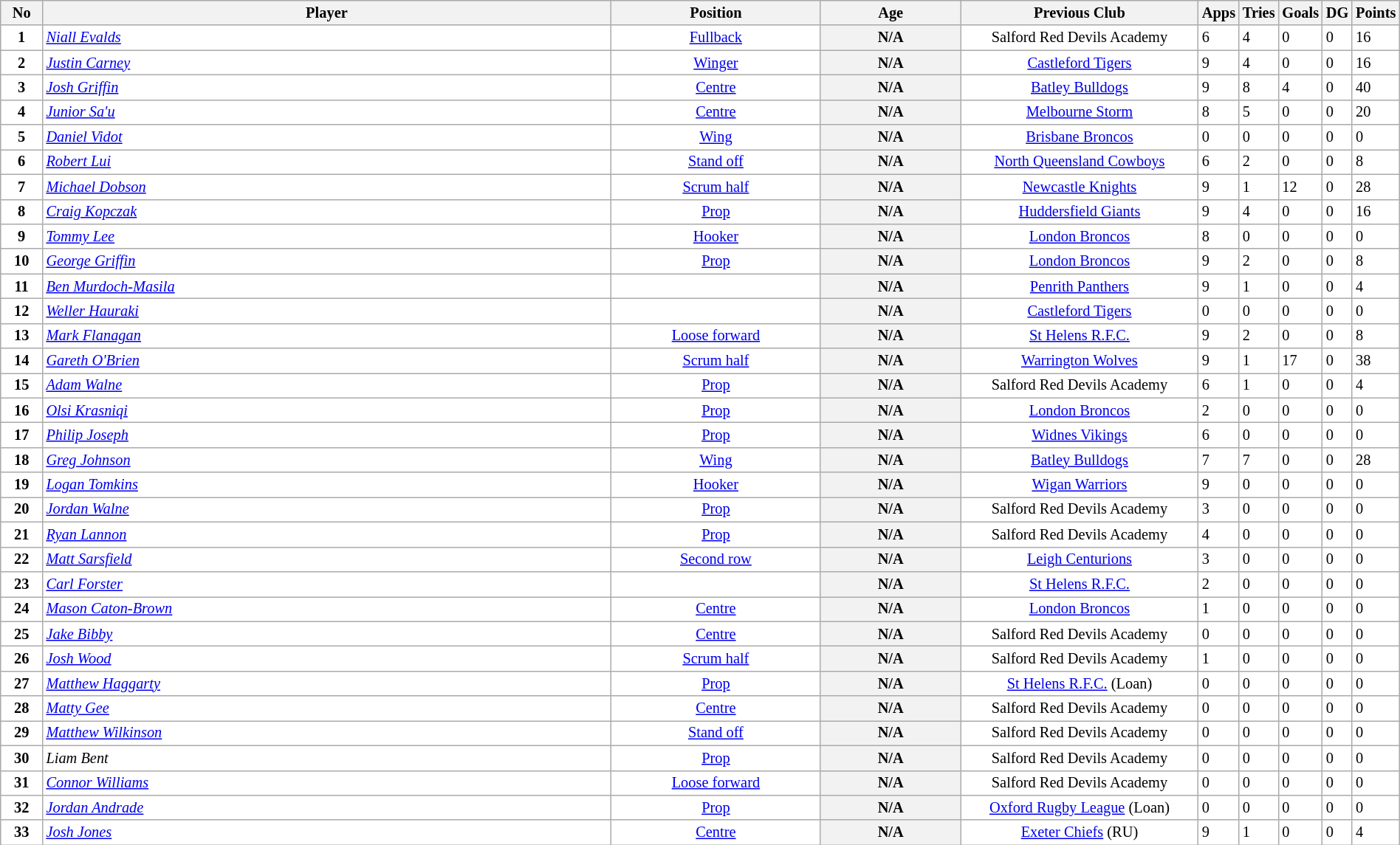<table class="wikitable sortable"  style="width:100%; font-size:85%;">
<tr style="background:#efefef;">
<th width=3%>No</th>
<th !width=47%>Player</th>
<th width=15%>Position</th>
<th width=1%>Age</th>
<th width=17%>Previous Club</th>
<th style="width:20px;">Apps</th>
<th style="width:20px;">Tries</th>
<th style="width:20px;">Goals</th>
<th style="width:20px;">DG</th>
<th style="width:20px;">Points</th>
</tr>
<tr style="background:#fff;">
<td align=center><strong>1</strong></td>
<td><em><a href='#'>Niall Evalds</a></em></td>
<td align=center><a href='#'>Fullback</a></td>
<th width=10%>N/A</th>
<td align=center>Salford Red Devils Academy</td>
<td align=centre>6</td>
<td align=centre>4</td>
<td align=centre>0</td>
<td align=centre>0</td>
<td align=centre>16</td>
</tr>
<tr style="background:#fff;">
<td align=center><strong>2</strong></td>
<td><em><a href='#'>Justin Carney</a></em></td>
<td align=center><a href='#'>Winger</a></td>
<th width=10%>N/A</th>
<td align=center><a href='#'>Castleford Tigers</a></td>
<td align=centre>9</td>
<td align=centre>4</td>
<td align=centre>0</td>
<td align=centre>0</td>
<td align=centre>16</td>
</tr>
<tr style="background:#fff;">
<td align=center><strong>3</strong></td>
<td><em><a href='#'>Josh Griffin</a></em></td>
<td align=center><a href='#'>Centre</a></td>
<th width=10%>N/A</th>
<td align=center><a href='#'>Batley Bulldogs</a></td>
<td align=centre>9</td>
<td align=centre>8</td>
<td align=centre>4</td>
<td align=centre>0</td>
<td align=centre>40</td>
</tr>
<tr style="background:#fff;">
<td align=center><strong>4</strong></td>
<td><em><a href='#'>Junior Sa'u</a></em></td>
<td align=center><a href='#'>Centre</a></td>
<th width=10%>N/A</th>
<td align=center><a href='#'>Melbourne Storm</a></td>
<td align=centre>8</td>
<td align=centre>5</td>
<td align=centre>0</td>
<td align=centre>0</td>
<td align=centre>20</td>
</tr>
<tr style="background:#fff;">
<td align=center><strong>5</strong></td>
<td><em><a href='#'>Daniel Vidot</a></em></td>
<td align=center><a href='#'>Wing</a></td>
<th width=10%>N/A</th>
<td align=center><a href='#'>Brisbane Broncos</a></td>
<td align=centre>0</td>
<td align=centre>0</td>
<td align=centre>0</td>
<td align=centre>0</td>
<td align=centre>0</td>
</tr>
<tr style="background:#fff;">
<td align=center><strong>6</strong></td>
<td><em><a href='#'>Robert Lui</a></em></td>
<td align=center><a href='#'>Stand off</a></td>
<th width=10%>N/A</th>
<td align=center><a href='#'>North Queensland Cowboys</a></td>
<td align=centre>6</td>
<td align=centre>2</td>
<td align=centre>0</td>
<td align=centre>0</td>
<td align=centre>8</td>
</tr>
<tr style="background:#fff;">
<td align=center><strong>7</strong></td>
<td><em><a href='#'>Michael Dobson</a></em></td>
<td align=center><a href='#'>Scrum half</a></td>
<th width=10%>N/A</th>
<td align=center><a href='#'>Newcastle Knights</a></td>
<td align=centre>9</td>
<td align=centre>1</td>
<td align=centre>12</td>
<td align=centre>0</td>
<td align=centre>28</td>
</tr>
<tr style="background:#fff;">
<td align=center><strong>8</strong></td>
<td><em><a href='#'>Craig Kopczak</a></em></td>
<td align=center><a href='#'>Prop</a></td>
<th width=10%>N/A</th>
<td align=center><a href='#'>Huddersfield Giants</a></td>
<td align=centre>9</td>
<td align=centre>4</td>
<td align=centre>0</td>
<td align=centre>0</td>
<td align=centre>16</td>
</tr>
<tr style="background:#fff;">
<td align=center><strong>9</strong></td>
<td><em><a href='#'>Tommy Lee</a></em></td>
<td align=center><a href='#'>Hooker</a></td>
<th width=10%>N/A</th>
<td align=center><a href='#'>London Broncos</a></td>
<td align=centre>8</td>
<td align=centre>0</td>
<td align=centre>0</td>
<td align=centre>0</td>
<td align=centre>0</td>
</tr>
<tr style="background:#fff;">
<td align=center><strong>10</strong></td>
<td><em><a href='#'>George Griffin</a></em></td>
<td align=center><a href='#'>Prop</a></td>
<th width=10%>N/A</th>
<td align=center><a href='#'>London Broncos</a></td>
<td align=centre>9</td>
<td align=centre>2</td>
<td align=centre>0</td>
<td align=centre>0</td>
<td align=centre>8</td>
</tr>
<tr style="background:#fff;">
<td align=center><strong>11</strong></td>
<td><em><a href='#'>Ben Murdoch-Masila</a></em></td>
<td align=center></td>
<th width=10%>N/A</th>
<td align=center><a href='#'>Penrith Panthers</a></td>
<td align=centre>9</td>
<td align=centre>1</td>
<td align=centre>0</td>
<td align=centre>0</td>
<td align=centre>4</td>
</tr>
<tr style="background:#fff;">
<td align=center><strong>12</strong></td>
<td><em><a href='#'>Weller Hauraki</a></em></td>
<td align=center></td>
<th width=10%>N/A</th>
<td align=center><a href='#'>Castleford Tigers</a></td>
<td align=centre>0</td>
<td align=centre>0</td>
<td align=centre>0</td>
<td align=centre>0</td>
<td align=centre>0</td>
</tr>
<tr style="background:#fff;">
<td align=center><strong>13</strong></td>
<td><em><a href='#'>Mark Flanagan</a></em></td>
<td align=center><a href='#'>Loose forward</a></td>
<th width=10%>N/A</th>
<td align=center><a href='#'>St Helens R.F.C.</a></td>
<td align=centre>9</td>
<td align=centre>2</td>
<td align=centre>0</td>
<td align=centre>0</td>
<td align=centre>8</td>
</tr>
<tr style="background:#fff;">
<td align=center><strong>14</strong></td>
<td><em><a href='#'>Gareth O'Brien</a></em></td>
<td align=center><a href='#'>Scrum half</a></td>
<th width=10%>N/A</th>
<td align=center><a href='#'>Warrington Wolves</a></td>
<td align=centre>9</td>
<td align=centre>1</td>
<td align=centre>17</td>
<td align=centre>0</td>
<td align=centre>38</td>
</tr>
<tr style="background:#fff;">
<td align=center><strong>15</strong></td>
<td><em><a href='#'>Adam Walne</a></em></td>
<td align=center><a href='#'>Prop</a></td>
<th width=10%>N/A</th>
<td align=center>Salford Red Devils Academy</td>
<td align=centre>6</td>
<td align=centre>1</td>
<td align=centre>0</td>
<td align=centre>0</td>
<td align=centre>4</td>
</tr>
<tr style="background:#fff;">
<td align=center><strong>16</strong></td>
<td><em><a href='#'>Olsi Krasniqi</a></em></td>
<td align=center><a href='#'>Prop</a></td>
<th width=10%>N/A</th>
<td align=center><a href='#'>London Broncos</a></td>
<td align=centre>2</td>
<td align=centre>0</td>
<td align=centre>0</td>
<td align=centre>0</td>
<td align=centre>0</td>
</tr>
<tr style="background:#fff;">
<td align=center><strong>17</strong></td>
<td><em><a href='#'>Philip Joseph</a></em></td>
<td align=center><a href='#'>Prop</a></td>
<th width=10%>N/A</th>
<td align=center><a href='#'>Widnes Vikings</a></td>
<td align=centre>6</td>
<td align=centre>0</td>
<td align=centre>0</td>
<td align=centre>0</td>
<td align=centre>0</td>
</tr>
<tr style="background:#fff;">
<td align=center><strong>18</strong></td>
<td><em><a href='#'>Greg Johnson</a></em></td>
<td align=center><a href='#'>Wing</a></td>
<th width=10%>N/A</th>
<td align=center><a href='#'>Batley Bulldogs</a></td>
<td align=centre>7</td>
<td align=centre>7</td>
<td align=centre>0</td>
<td align=centre>0</td>
<td align=centre>28</td>
</tr>
<tr style="background:#fff;">
<td align=center><strong>19</strong></td>
<td><em><a href='#'>Logan Tomkins</a></em></td>
<td align=center><a href='#'>Hooker</a></td>
<th width=10%>N/A</th>
<td align=center><a href='#'>Wigan Warriors</a></td>
<td align=centre>9</td>
<td align=centre>0</td>
<td align=centre>0</td>
<td align=centre>0</td>
<td align=centre>0</td>
</tr>
<tr style="background:#fff;">
<td align=center><strong>20</strong></td>
<td><em><a href='#'>Jordan Walne</a></em></td>
<td align=center><a href='#'>Prop</a></td>
<th width=10%>N/A</th>
<td align=center>Salford Red Devils Academy</td>
<td align=centre>3</td>
<td align=centre>0</td>
<td align=centre>0</td>
<td align=centre>0</td>
<td align=centre>0</td>
</tr>
<tr style="background:#fff;">
<td align=center><strong>21</strong></td>
<td><em><a href='#'>Ryan Lannon</a></em></td>
<td align=center><a href='#'>Prop</a></td>
<th width=10%>N/A</th>
<td align=center>Salford Red Devils Academy</td>
<td align=centre>4</td>
<td align=centre>0</td>
<td align=centre>0</td>
<td align=centre>0</td>
<td align=centre>0</td>
</tr>
<tr style="background:#fff;">
<td align=center><strong>22</strong></td>
<td><em><a href='#'>Matt Sarsfield</a></em></td>
<td align=center><a href='#'>Second row</a></td>
<th width=10%>N/A</th>
<td align=center><a href='#'>Leigh Centurions</a></td>
<td align=centre>3</td>
<td align=centre>0</td>
<td align=centre>0</td>
<td align=centre>0</td>
<td align=centre>0</td>
</tr>
<tr style="background:#fff;">
<td align=center><strong>23</strong></td>
<td><em><a href='#'>Carl Forster</a></em></td>
<td align=center></td>
<th width=10%>N/A</th>
<td align=center><a href='#'>St Helens R.F.C.</a></td>
<td align=centre>2</td>
<td align=centre>0</td>
<td align=centre>0</td>
<td align=centre>0</td>
<td align=centre>0</td>
</tr>
<tr style="background:#fff;">
<td align=center><strong>24</strong></td>
<td><em><a href='#'>Mason Caton-Brown</a></em></td>
<td align=center><a href='#'>Centre</a></td>
<th width=10%>N/A</th>
<td align=center><a href='#'>London Broncos</a></td>
<td align=centre>1</td>
<td align=centre>0</td>
<td align=centre>0</td>
<td align=centre>0</td>
<td align=centre>0</td>
</tr>
<tr style="background:#fff;">
<td align=center><strong>25</strong></td>
<td><em><a href='#'>Jake Bibby</a></em></td>
<td align=center><a href='#'>Centre</a></td>
<th width=10%>N/A</th>
<td align=center>Salford Red Devils Academy</td>
<td align=centre>0</td>
<td align=centre>0</td>
<td align=centre>0</td>
<td align=centre>0</td>
<td align=centre>0</td>
</tr>
<tr style="background:#fff;">
<td align=center><strong>26</strong></td>
<td><em><a href='#'>Josh Wood</a></em></td>
<td align=center><a href='#'>Scrum half</a></td>
<th width=10%>N/A</th>
<td align=center>Salford Red Devils Academy</td>
<td align=centre>1</td>
<td align=centre>0</td>
<td align=centre>0</td>
<td align=centre>0</td>
<td align=centre>0</td>
</tr>
<tr style="background:#fff;">
<td align=center><strong>27</strong></td>
<td><em><a href='#'>Matthew Haggarty</a></em></td>
<td align=center><a href='#'>Prop</a></td>
<th width=10%>N/A</th>
<td align=center><a href='#'>St Helens R.F.C.</a> (Loan)</td>
<td align=centre>0</td>
<td align=centre>0</td>
<td align=centre>0</td>
<td align=centre>0</td>
<td align=centre>0</td>
</tr>
<tr style="background:#fff;">
<td align=center><strong>28</strong></td>
<td><em><a href='#'>Matty Gee</a></em></td>
<td align=center><a href='#'>Centre</a></td>
<th width=10%>N/A</th>
<td align=center>Salford Red Devils Academy</td>
<td align=centre>0</td>
<td align=centre>0</td>
<td align=centre>0</td>
<td align=centre>0</td>
<td align=centre>0</td>
</tr>
<tr style="background:#fff;">
<td align=center><strong>29</strong></td>
<td><em><a href='#'>Matthew Wilkinson</a></em></td>
<td align=center><a href='#'>Stand off</a></td>
<th width=10%>N/A</th>
<td align=center>Salford Red Devils Academy</td>
<td align=centre>0</td>
<td align=centre>0</td>
<td align=centre>0</td>
<td align=centre>0</td>
<td align=centre>0</td>
</tr>
<tr style="background:#fff;">
<td align=center><strong>30</strong></td>
<td><em>Liam Bent</em></td>
<td align=center><a href='#'>Prop</a></td>
<th width=10%>N/A</th>
<td align=center>Salford Red Devils Academy</td>
<td align=centre>0</td>
<td align=centre>0</td>
<td align=centre>0</td>
<td align=centre>0</td>
<td align=centre>0</td>
</tr>
<tr style="background:#fff;">
<td align=center><strong>31</strong></td>
<td><em><a href='#'>Connor Williams</a></em></td>
<td align=center><a href='#'>Loose forward</a></td>
<th width=10%>N/A</th>
<td align=center>Salford Red Devils Academy</td>
<td align=centre>0</td>
<td align=centre>0</td>
<td align=centre>0</td>
<td align=centre>0</td>
<td align=centre>0</td>
</tr>
<tr style="background:#fff;">
<td align=center><strong>32</strong></td>
<td><em><a href='#'>Jordan Andrade</a></em></td>
<td align=center><a href='#'>Prop</a></td>
<th width=10%>N/A</th>
<td align=center><a href='#'>Oxford Rugby League</a> (Loan)</td>
<td align=centre>0</td>
<td align=centre>0</td>
<td align=centre>0</td>
<td align=centre>0</td>
<td align=centre>0</td>
</tr>
<tr style="background:#fff;">
<td align=center><strong>33</strong></td>
<td><em><a href='#'>Josh Jones</a></em></td>
<td align=center><a href='#'>Centre</a></td>
<th width=10%>N/A</th>
<td align=center><a href='#'>Exeter Chiefs</a> (RU)</td>
<td align=centre>9</td>
<td align=centre>1</td>
<td align=centre>0</td>
<td align=centre>0</td>
<td align=centre>4</td>
</tr>
</table>
